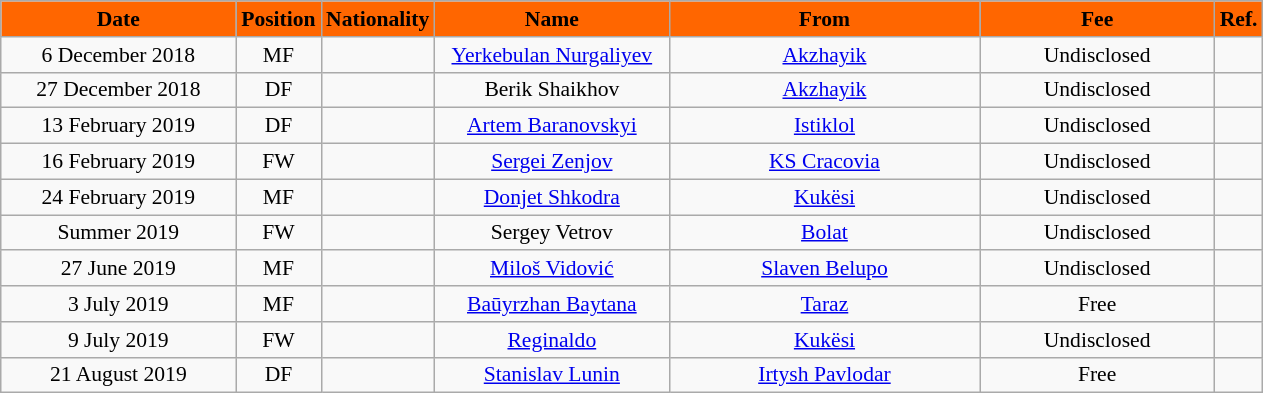<table class="wikitable"  style="text-align:center; font-size:90%; ">
<tr>
<th style="background:#FF6600; color:#000000; width:150px;">Date</th>
<th style="background:#FF6600; color:#000000; width:50px;">Position</th>
<th style="background:#FF6600; color:#000000; width:50px;">Nationality</th>
<th style="background:#FF6600; color:#000000; width:150px;">Name</th>
<th style="background:#FF6600; color:#000000; width:200px;">From</th>
<th style="background:#FF6600; color:#000000; width:150px;">Fee</th>
<th style="background:#FF6600; color:#000000; width:25px;">Ref.</th>
</tr>
<tr>
<td>6 December 2018</td>
<td>MF</td>
<td></td>
<td><a href='#'>Yerkebulan Nurgaliyev</a></td>
<td><a href='#'>Akzhayik</a></td>
<td>Undisclosed</td>
<td></td>
</tr>
<tr>
<td>27 December 2018</td>
<td>DF</td>
<td></td>
<td>Berik Shaikhov</td>
<td><a href='#'>Akzhayik</a></td>
<td>Undisclosed</td>
<td></td>
</tr>
<tr>
<td>13 February 2019</td>
<td>DF</td>
<td></td>
<td><a href='#'>Artem Baranovskyi</a></td>
<td><a href='#'>Istiklol</a></td>
<td>Undisclosed</td>
<td></td>
</tr>
<tr>
<td>16 February 2019</td>
<td>FW</td>
<td></td>
<td><a href='#'>Sergei Zenjov</a></td>
<td><a href='#'>KS Cracovia</a></td>
<td>Undisclosed</td>
<td></td>
</tr>
<tr>
<td>24 February 2019</td>
<td>MF</td>
<td></td>
<td><a href='#'>Donjet Shkodra</a></td>
<td><a href='#'>Kukësi</a></td>
<td>Undisclosed</td>
<td></td>
</tr>
<tr>
<td>Summer 2019</td>
<td>FW</td>
<td></td>
<td>Sergey Vetrov</td>
<td><a href='#'>Bolat</a></td>
<td>Undisclosed</td>
<td></td>
</tr>
<tr>
<td>27 June 2019</td>
<td>MF</td>
<td></td>
<td><a href='#'>Miloš Vidović</a></td>
<td><a href='#'>Slaven Belupo</a></td>
<td>Undisclosed</td>
<td></td>
</tr>
<tr>
<td>3 July 2019</td>
<td>MF</td>
<td></td>
<td><a href='#'>Baūyrzhan Baytana</a></td>
<td><a href='#'>Taraz</a></td>
<td>Free</td>
<td></td>
</tr>
<tr>
<td>9 July 2019</td>
<td>FW</td>
<td></td>
<td><a href='#'>Reginaldo</a></td>
<td><a href='#'>Kukësi</a></td>
<td>Undisclosed</td>
<td></td>
</tr>
<tr>
<td>21 August 2019</td>
<td>DF</td>
<td></td>
<td><a href='#'>Stanislav Lunin</a></td>
<td><a href='#'>Irtysh Pavlodar</a></td>
<td>Free</td>
<td></td>
</tr>
</table>
